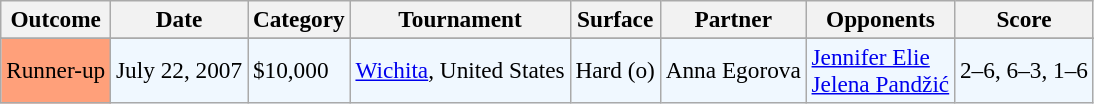<table class="sortable wikitable" style=font-size:97%>
<tr>
<th>Outcome</th>
<th>Date</th>
<th>Category</th>
<th>Tournament</th>
<th>Surface</th>
<th>Partner</th>
<th>Opponents</th>
<th>Score</th>
</tr>
<tr>
</tr>
<tr style="background:#f0f8ff;">
<td bgcolor="FFA07A">Runner-up</td>
<td>July 22, 2007</td>
<td>$10,000</td>
<td><a href='#'>Wichita</a>, United States</td>
<td>Hard (o)</td>
<td> Anna Egorova</td>
<td> <a href='#'>Jennifer Elie</a> <br>  <a href='#'>Jelena Pandžić</a></td>
<td>2–6, 6–3, 1–6</td>
</tr>
</table>
